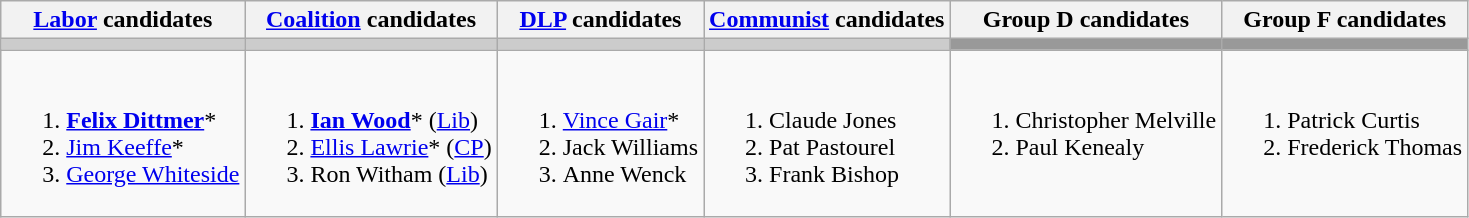<table class="wikitable">
<tr>
<th><a href='#'>Labor</a> candidates</th>
<th><a href='#'>Coalition</a> candidates</th>
<th><a href='#'>DLP</a> candidates</th>
<th><a href='#'>Communist</a> candidates</th>
<th>Group D candidates</th>
<th>Group F candidates</th>
</tr>
<tr bgcolor="#cccccc">
<td></td>
<td></td>
<td></td>
<td></td>
<td bgcolor="#999999"></td>
<td bgcolor="#999999"></td>
</tr>
<tr>
<td><br><ol><li><strong><a href='#'>Felix Dittmer</a></strong>*</li><li><a href='#'>Jim Keeffe</a>*</li><li><a href='#'>George Whiteside</a></li></ol></td>
<td><br><ol><li><strong><a href='#'>Ian Wood</a></strong>* (<a href='#'>Lib</a>)</li><li><a href='#'>Ellis Lawrie</a>* (<a href='#'>CP</a>)</li><li>Ron Witham (<a href='#'>Lib</a>)</li></ol></td>
<td><br><ol><li><a href='#'>Vince Gair</a>*</li><li>Jack Williams</li><li>Anne Wenck</li></ol></td>
<td valign=top><br><ol><li>Claude Jones</li><li>Pat Pastourel</li><li>Frank Bishop</li></ol></td>
<td valign=top><br><ol><li>Christopher Melville</li><li>Paul Kenealy</li></ol></td>
<td valign=top><br><ol><li>Patrick Curtis</li><li>Frederick Thomas</li></ol></td>
</tr>
</table>
